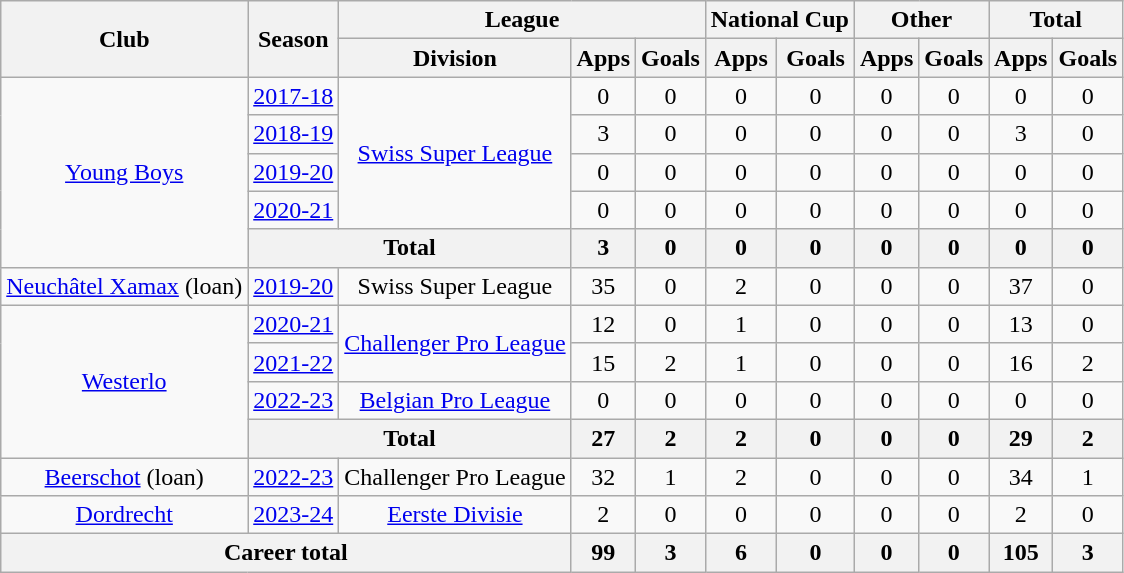<table class=wikitable style="text-align: center">
<tr>
<th rowspan=2>Club</th>
<th rowspan=2>Season</th>
<th colspan=3>League</th>
<th colspan=2>National Cup</th>
<th colspan=2>Other</th>
<th colspan=2>Total</th>
</tr>
<tr>
<th>Division</th>
<th>Apps</th>
<th>Goals</th>
<th>Apps</th>
<th>Goals</th>
<th>Apps</th>
<th>Goals</th>
<th>Apps</th>
<th>Goals</th>
</tr>
<tr>
<td rowspan=5><a href='#'>Young Boys</a></td>
<td><a href='#'>2017-18</a></td>
<td rowspan=4><a href='#'>Swiss Super League</a></td>
<td>0</td>
<td>0</td>
<td>0</td>
<td>0</td>
<td>0</td>
<td>0</td>
<td>0</td>
<td>0</td>
</tr>
<tr>
<td><a href='#'>2018-19</a></td>
<td>3</td>
<td>0</td>
<td>0</td>
<td>0</td>
<td>0</td>
<td>0</td>
<td>3</td>
<td>0</td>
</tr>
<tr>
<td><a href='#'>2019-20</a></td>
<td>0</td>
<td>0</td>
<td>0</td>
<td>0</td>
<td>0</td>
<td>0</td>
<td>0</td>
<td>0</td>
</tr>
<tr>
<td><a href='#'>2020-21</a></td>
<td>0</td>
<td>0</td>
<td>0</td>
<td>0</td>
<td>0</td>
<td>0</td>
<td>0</td>
<td>0</td>
</tr>
<tr>
<th colspan="2">Total</th>
<th>3</th>
<th>0</th>
<th>0</th>
<th>0</th>
<th>0</th>
<th>0</th>
<th>0</th>
<th>0</th>
</tr>
<tr>
<td><a href='#'>Neuchâtel Xamax</a> (loan)</td>
<td><a href='#'>2019-20</a></td>
<td>Swiss Super League</td>
<td>35</td>
<td>0</td>
<td>2</td>
<td>0</td>
<td>0</td>
<td>0</td>
<td>37</td>
<td>0</td>
</tr>
<tr>
<td rowspan=4><a href='#'>Westerlo</a></td>
<td><a href='#'>2020-21</a></td>
<td rowspan=2><a href='#'>Challenger Pro League</a></td>
<td>12</td>
<td>0</td>
<td>1</td>
<td>0</td>
<td>0</td>
<td>0</td>
<td>13</td>
<td>0</td>
</tr>
<tr>
<td><a href='#'>2021-22</a></td>
<td>15</td>
<td>2</td>
<td>1</td>
<td>0</td>
<td>0</td>
<td>0</td>
<td>16</td>
<td>2</td>
</tr>
<tr>
<td><a href='#'>2022-23</a></td>
<td><a href='#'>Belgian Pro League</a></td>
<td>0</td>
<td>0</td>
<td>0</td>
<td>0</td>
<td>0</td>
<td>0</td>
<td>0</td>
<td>0</td>
</tr>
<tr>
<th colspan="2">Total</th>
<th>27</th>
<th>2</th>
<th>2</th>
<th>0</th>
<th>0</th>
<th>0</th>
<th>29</th>
<th>2</th>
</tr>
<tr>
<td><a href='#'>Beerschot</a> (loan)</td>
<td><a href='#'>2022-23</a></td>
<td>Challenger Pro League</td>
<td>32</td>
<td>1</td>
<td>2</td>
<td>0</td>
<td>0</td>
<td>0</td>
<td>34</td>
<td>1</td>
</tr>
<tr>
<td><a href='#'>Dordrecht</a></td>
<td><a href='#'>2023-24</a></td>
<td><a href='#'>Eerste Divisie</a></td>
<td>2</td>
<td>0</td>
<td>0</td>
<td>0</td>
<td>0</td>
<td>0</td>
<td>2</td>
<td>0</td>
</tr>
<tr>
<th colspan=3>Career total</th>
<th>99</th>
<th>3</th>
<th>6</th>
<th>0</th>
<th>0</th>
<th>0</th>
<th>105</th>
<th>3</th>
</tr>
</table>
